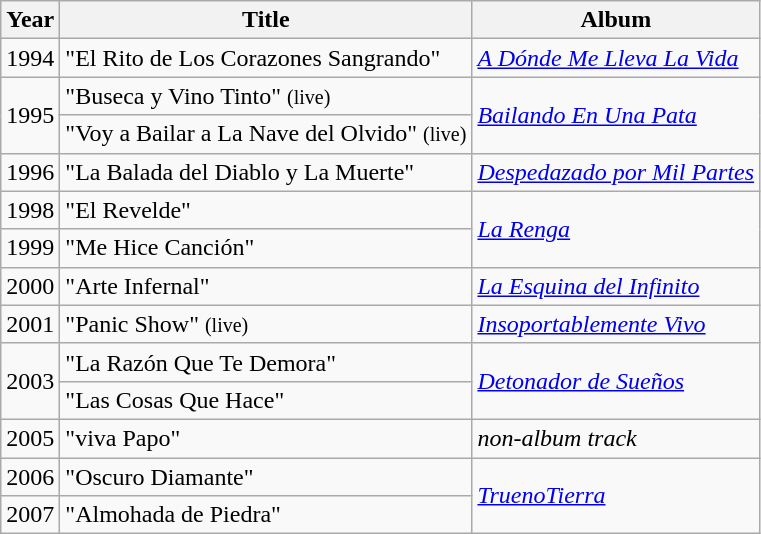<table class="wikitable">
<tr>
<th>Year</th>
<th>Title</th>
<th>Album</th>
</tr>
<tr>
<td>1994</td>
<td>"El Rito de Los Corazones Sangrando"</td>
<td><em><a href='#'>A Dónde Me Lleva La Vida</a></em></td>
</tr>
<tr>
<td rowspan="2">1995</td>
<td>"Buseca y Vino Tinto" <small> (live)</small></td>
<td rowspan="2" colspan="2"><em><a href='#'>Bailando En Una Pata</a></em></td>
</tr>
<tr>
<td>"Voy a Bailar a La Nave del Olvido" <small> (live)</small> </td>
</tr>
<tr>
<td>1996</td>
<td>"La Balada del Diablo y La Muerte"</td>
<td><em><a href='#'>Despedazado por Mil Partes</a></em></td>
</tr>
<tr>
<td>1998</td>
<td>"El Revelde"</td>
<td rowspan="2" colspan="2"><em><a href='#'>La Renga</a></em></td>
</tr>
<tr>
<td>1999</td>
<td>"Me Hice Canción"</td>
</tr>
<tr>
<td>2000</td>
<td>"Arte Infernal"</td>
<td><em><a href='#'>La Esquina del Infinito</a></em></td>
</tr>
<tr>
<td>2001</td>
<td>"Panic Show" <small> (live)</small></td>
<td><em><a href='#'>Insoportablemente Vivo</a></em></td>
</tr>
<tr>
<td rowspan="2">2003</td>
<td>"La Razón Que Te Demora"</td>
<td rowspan="2" colspan="2"><em><a href='#'>Detonador de Sueños</a></em></td>
</tr>
<tr>
<td>"Las Cosas Que Hace" </td>
</tr>
<tr>
<td>2005</td>
<td>"viva Papo"</td>
<td><em>non-album track</em></td>
</tr>
<tr>
<td>2006</td>
<td>"Oscuro Diamante"</td>
<td rowspan="2" colspan="2"><em><a href='#'>TruenoTierra</a></em></td>
</tr>
<tr>
<td>2007</td>
<td>"Almohada de Piedra"</td>
</tr>
</table>
